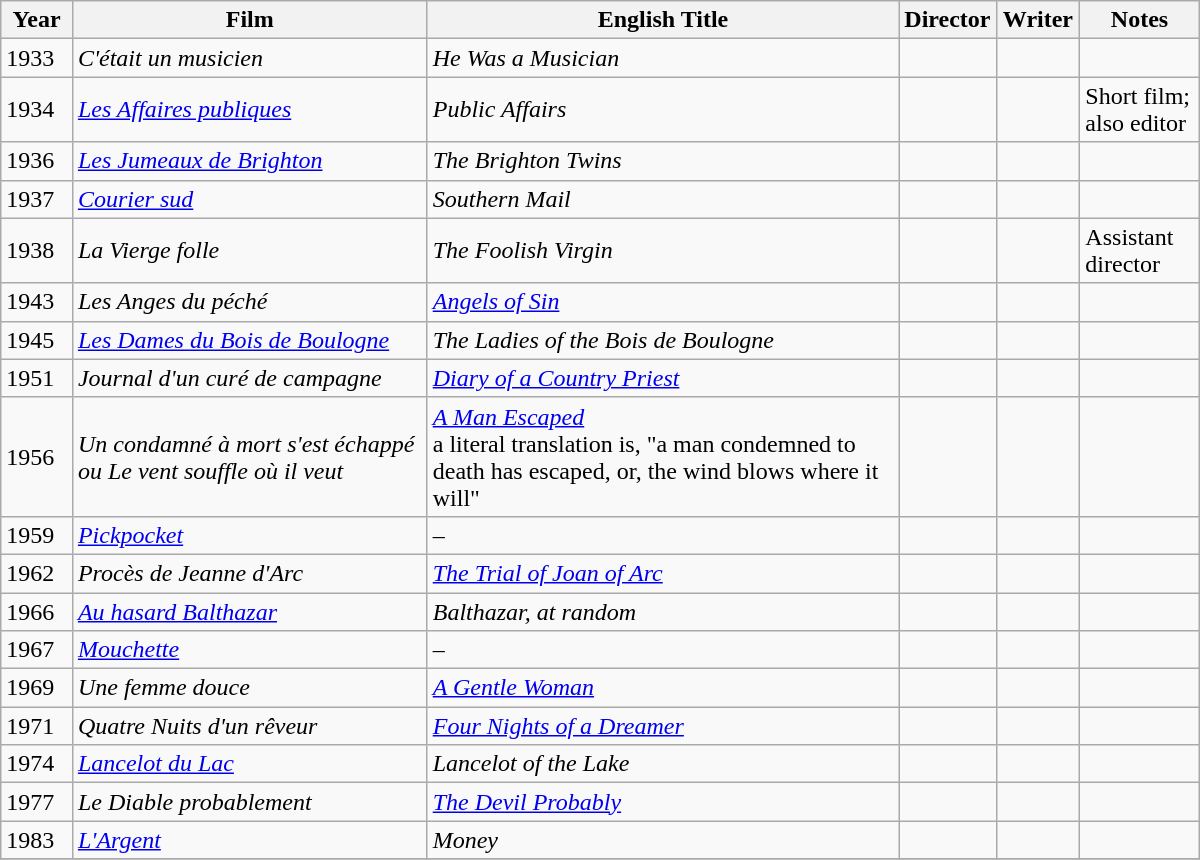<table class="wikitable" style="width: 800px;">
<tr>
<th scope="row" style="width: 6%;">Year</th>
<th scope="row" style="width: 30%;">Film</th>
<th scope="row" style="width: 40%;">English Title</th>
<th scope="row" style="width: 7%;">Director</th>
<th scope="row" style="width: 7%;">Writer</th>
<th scope="row" style="width: 10%;">Notes</th>
</tr>
<tr>
<td>1933</td>
<td><em>C'était un musicien</em></td>
<td><em>He Was a Musician</em></td>
<td></td>
<td></td>
<td></td>
</tr>
<tr>
<td>1934</td>
<td><em><a href='#'>Les Affaires publiques</a></em></td>
<td><em>Public Affairs</em></td>
<td></td>
<td></td>
<td>Short film; also editor</td>
</tr>
<tr>
<td>1936</td>
<td><em><a href='#'>Les Jumeaux de Brighton</a></em></td>
<td><em>The Brighton Twins</em></td>
<td></td>
<td></td>
<td></td>
</tr>
<tr>
<td>1937</td>
<td><em><a href='#'>Courier sud</a></em></td>
<td><em>Southern Mail</em></td>
<td></td>
<td></td>
<td></td>
</tr>
<tr>
<td>1938</td>
<td><em>La Vierge folle</em></td>
<td><em>The Foolish Virgin</em></td>
<td></td>
<td></td>
<td>Assistant director</td>
</tr>
<tr>
<td>1943</td>
<td><em>Les Anges du péché</em></td>
<td><em><a href='#'>Angels of Sin</a></em></td>
<td></td>
<td></td>
<td></td>
</tr>
<tr>
<td>1945</td>
<td><em><a href='#'>Les Dames du Bois de Boulogne</a></em></td>
<td><em>The Ladies of the Bois de Boulogne</em></td>
<td></td>
<td></td>
<td></td>
</tr>
<tr>
<td>1951</td>
<td><em>Journal d'un curé de campagne</em></td>
<td><em><a href='#'>Diary of a Country Priest</a></em></td>
<td></td>
<td></td>
<td></td>
</tr>
<tr>
<td>1956</td>
<td><em>Un condamné à mort s'est échappé ou Le vent souffle où il veut</em></td>
<td><em><a href='#'>A Man Escaped</a></em><br>a literal translation is, "a man condemned to death has escaped, or, the wind blows where it will"</td>
<td></td>
<td></td>
<td></td>
</tr>
<tr>
<td>1959</td>
<td><em><a href='#'>Pickpocket</a></em></td>
<td>–</td>
<td></td>
<td></td>
<td></td>
</tr>
<tr>
<td>1962</td>
<td><em>Procès de Jeanne d'Arc</em></td>
<td><em><a href='#'>The Trial of Joan of Arc</a></em></td>
<td></td>
<td></td>
<td></td>
</tr>
<tr>
<td>1966</td>
<td><em><a href='#'>Au hasard Balthazar</a></em></td>
<td><em>Balthazar, at random</em></td>
<td></td>
<td></td>
<td></td>
</tr>
<tr>
<td>1967</td>
<td><em><a href='#'>Mouchette</a></em></td>
<td>–</td>
<td></td>
<td></td>
<td></td>
</tr>
<tr>
<td>1969</td>
<td><em>Une femme douce</em></td>
<td><em><a href='#'>A Gentle Woman</a></em></td>
<td></td>
<td></td>
<td></td>
</tr>
<tr>
<td>1971</td>
<td><em>Quatre Nuits d'un rêveur</em></td>
<td><em><a href='#'>Four Nights of a Dreamer</a></em></td>
<td></td>
<td></td>
<td></td>
</tr>
<tr>
<td>1974</td>
<td><em><a href='#'>Lancelot du Lac</a></em></td>
<td><em>Lancelot of the Lake</em></td>
<td></td>
<td></td>
<td></td>
</tr>
<tr>
<td>1977</td>
<td><em>Le Diable probablement</em></td>
<td><em><a href='#'>The Devil Probably</a></em></td>
<td></td>
<td></td>
<td></td>
</tr>
<tr>
<td>1983</td>
<td><em><a href='#'>L'Argent</a></em></td>
<td><em>Money</em></td>
<td></td>
<td></td>
<td></td>
</tr>
<tr>
</tr>
</table>
